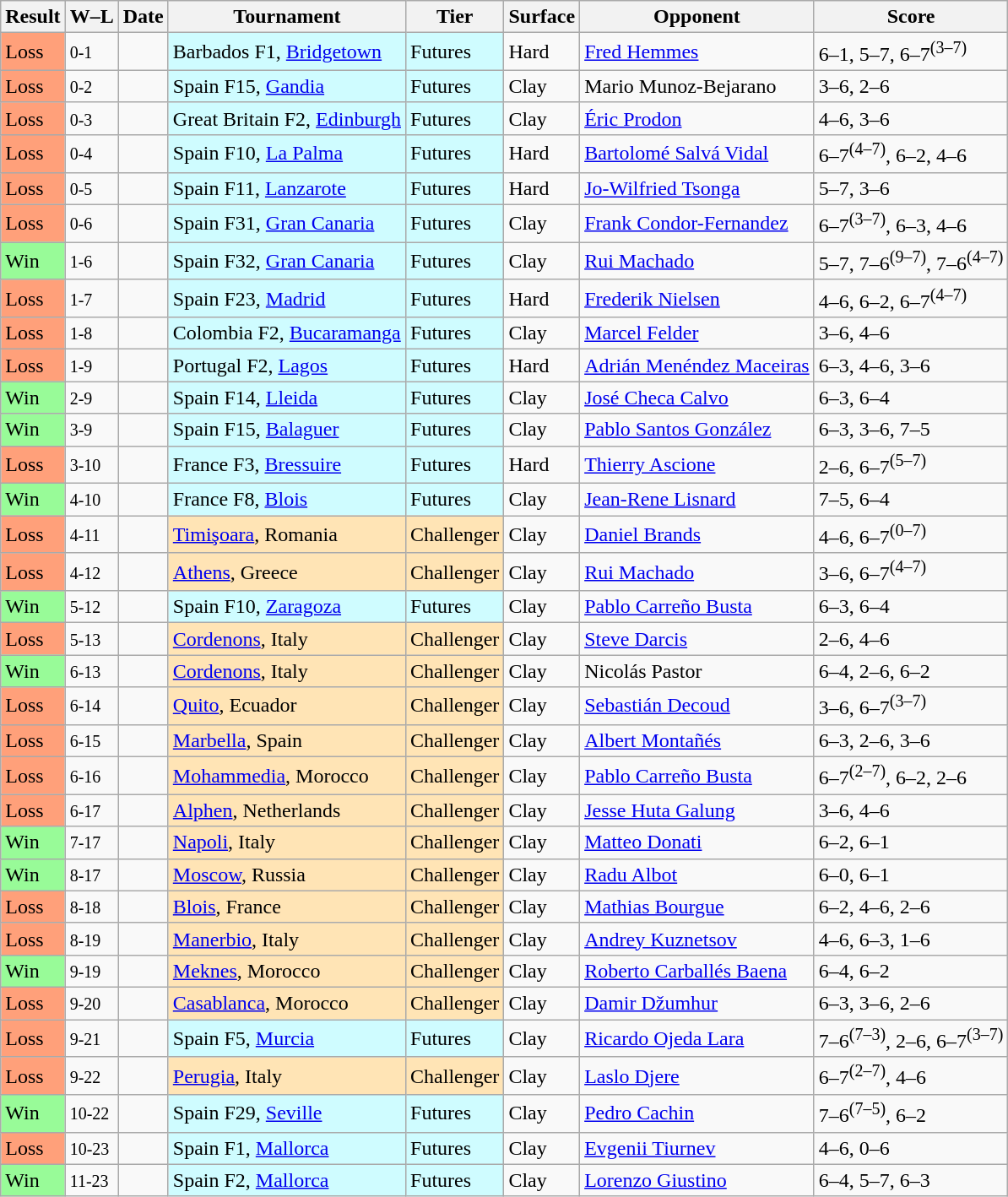<table class="sortable wikitable">
<tr>
<th>Result</th>
<th class="unsortable">W–L</th>
<th>Date</th>
<th>Tournament</th>
<th>Tier</th>
<th>Surface</th>
<th>Opponent</th>
<th class="unsortable">Score</th>
</tr>
<tr>
<td style="background:#ffa07a;">Loss</td>
<td><small>0-1</small></td>
<td></td>
<td style="background:#cffcff;">Barbados F1, <a href='#'>Bridgetown</a></td>
<td style="background:#cffcff;">Futures</td>
<td>Hard</td>
<td> <a href='#'>Fred Hemmes</a></td>
<td>6–1, 5–7, 6–7<sup>(3–7)</sup></td>
</tr>
<tr>
<td style="background:#ffa07a;">Loss</td>
<td><small>0-2</small></td>
<td></td>
<td style="background:#cffcff;">Spain F15, <a href='#'>Gandia</a></td>
<td style="background:#cffcff;">Futures</td>
<td>Clay</td>
<td> Mario Munoz-Bejarano</td>
<td>3–6, 2–6</td>
</tr>
<tr>
<td style="background:#ffa07a;">Loss</td>
<td><small>0-3</small></td>
<td></td>
<td style="background:#cffcff;">Great Britain F2, <a href='#'>Edinburgh</a></td>
<td style="background:#cffcff;">Futures</td>
<td>Clay</td>
<td> <a href='#'>Éric Prodon</a></td>
<td>4–6, 3–6</td>
</tr>
<tr>
<td style="background:#ffa07a;">Loss</td>
<td><small>0-4</small></td>
<td></td>
<td style="background:#cffcff;">Spain F10, <a href='#'>La Palma</a></td>
<td style="background:#cffcff;">Futures</td>
<td>Hard</td>
<td> <a href='#'>Bartolomé Salvá Vidal</a></td>
<td>6–7<sup>(4–7)</sup>, 6–2, 4–6</td>
</tr>
<tr>
<td style="background:#ffa07a;">Loss</td>
<td><small>0-5</small></td>
<td></td>
<td style="background:#cffcff;">Spain F11, <a href='#'>Lanzarote</a></td>
<td style="background:#cffcff;">Futures</td>
<td>Hard</td>
<td> <a href='#'>Jo-Wilfried Tsonga</a></td>
<td>5–7, 3–6</td>
</tr>
<tr>
<td style="background:#ffa07a;">Loss</td>
<td><small>0-6</small></td>
<td></td>
<td style="background:#cffcff;">Spain F31, <a href='#'>Gran Canaria</a></td>
<td style="background:#cffcff;">Futures</td>
<td>Clay</td>
<td> <a href='#'>Frank Condor-Fernandez</a></td>
<td>6–7<sup>(3–7)</sup>, 6–3, 4–6</td>
</tr>
<tr>
<td style="background:#98fb98;">Win</td>
<td><small>1-6</small></td>
<td></td>
<td style="background:#cffcff;">Spain F32, <a href='#'>Gran Canaria</a></td>
<td style="background:#cffcff;">Futures</td>
<td>Clay</td>
<td> <a href='#'>Rui Machado</a></td>
<td>5–7, 7–6<sup>(9–7)</sup>, 7–6<sup>(4–7)</sup></td>
</tr>
<tr>
<td style="background:#ffa07a;">Loss</td>
<td><small>1-7</small></td>
<td></td>
<td style="background:#cffcff;">Spain F23, <a href='#'>Madrid</a></td>
<td style="background:#cffcff;">Futures</td>
<td>Hard</td>
<td> <a href='#'>Frederik Nielsen</a></td>
<td>4–6, 6–2, 6–7<sup>(4–7)</sup></td>
</tr>
<tr>
<td style="background:#ffa07a;">Loss</td>
<td><small>1-8</small></td>
<td></td>
<td style="background:#cffcff;">Colombia F2, <a href='#'>Bucaramanga</a></td>
<td style="background:#cffcff;">Futures</td>
<td>Clay</td>
<td> <a href='#'>Marcel Felder</a></td>
<td>3–6, 4–6</td>
</tr>
<tr>
<td style="background:#ffa07a;">Loss</td>
<td><small>1-9</small></td>
<td></td>
<td style="background:#cffcff;">Portugal F2, <a href='#'>Lagos</a></td>
<td style="background:#cffcff;">Futures</td>
<td>Hard</td>
<td> <a href='#'>Adrián Menéndez Maceiras</a></td>
<td>6–3, 4–6, 3–6</td>
</tr>
<tr>
<td style="background:#98fb98;">Win</td>
<td><small>2-9</small></td>
<td></td>
<td style="background:#cffcff;">Spain F14, <a href='#'>Lleida</a></td>
<td style="background:#cffcff;">Futures</td>
<td>Clay</td>
<td> <a href='#'>José Checa Calvo</a></td>
<td>6–3, 6–4</td>
</tr>
<tr>
<td style="background:#98fb98;">Win</td>
<td><small>3-9</small></td>
<td></td>
<td style="background:#cffcff;">Spain F15, <a href='#'>Balaguer</a></td>
<td style="background:#cffcff;">Futures</td>
<td>Clay</td>
<td> <a href='#'>Pablo Santos González</a></td>
<td>6–3, 3–6, 7–5</td>
</tr>
<tr>
<td style="background:#ffa07a;">Loss</td>
<td><small>3-10</small></td>
<td></td>
<td style="background:#cffcff;">France F3, <a href='#'>Bressuire</a></td>
<td style="background:#cffcff;">Futures</td>
<td>Hard</td>
<td> <a href='#'>Thierry Ascione</a></td>
<td>2–6, 6–7<sup>(5–7)</sup></td>
</tr>
<tr>
<td style="background:#98fb98;">Win</td>
<td><small>4-10</small></td>
<td></td>
<td style="background:#cffcff;">France F8, <a href='#'>Blois</a></td>
<td style="background:#cffcff;">Futures</td>
<td>Clay</td>
<td> <a href='#'>Jean-Rene Lisnard</a></td>
<td>7–5, 6–4</td>
</tr>
<tr>
<td style="background:#ffa07a;">Loss</td>
<td><small>4-11</small></td>
<td></td>
<td style="background:moccasin;"><a href='#'>Timişoara</a>, Romania</td>
<td style="background:moccasin;">Challenger</td>
<td>Clay</td>
<td> <a href='#'>Daniel Brands</a></td>
<td>4–6, 6–7<sup>(0–7)</sup></td>
</tr>
<tr>
<td style="background:#ffa07a;">Loss</td>
<td><small>4-12</small></td>
<td></td>
<td style="background:moccasin;"><a href='#'>Athens</a>, Greece</td>
<td style="background:moccasin;">Challenger</td>
<td>Clay</td>
<td> <a href='#'>Rui Machado</a></td>
<td>3–6, 6–7<sup>(4–7)</sup></td>
</tr>
<tr>
<td style="background:#98fb98;">Win</td>
<td><small>5-12</small></td>
<td></td>
<td style="background:#cffcff;">Spain F10, <a href='#'>Zaragoza</a></td>
<td style="background:#cffcff;">Futures</td>
<td>Clay</td>
<td> <a href='#'>Pablo Carreño Busta</a></td>
<td>6–3, 6–4</td>
</tr>
<tr>
<td style="background:#ffa07a;">Loss</td>
<td><small>5-13</small></td>
<td></td>
<td style="background:moccasin;"><a href='#'>Cordenons</a>, Italy</td>
<td style="background:moccasin;">Challenger</td>
<td>Clay</td>
<td> <a href='#'>Steve Darcis</a></td>
<td>2–6, 4–6</td>
</tr>
<tr>
<td style="background:#98fb98;">Win</td>
<td><small>6-13</small></td>
<td></td>
<td style="background:moccasin;"><a href='#'>Cordenons</a>, Italy</td>
<td style="background:moccasin;">Challenger</td>
<td>Clay</td>
<td> Nicolás Pastor</td>
<td>6–4, 2–6, 6–2</td>
</tr>
<tr>
<td style="background:#ffa07a;">Loss</td>
<td><small>6-14</small></td>
<td></td>
<td style="background:moccasin;"><a href='#'>Quito</a>, Ecuador</td>
<td style="background:moccasin;">Challenger</td>
<td>Clay</td>
<td> <a href='#'>Sebastián Decoud</a></td>
<td>3–6, 6–7<sup>(3–7)</sup></td>
</tr>
<tr>
<td style="background:#ffa07a;">Loss</td>
<td><small>6-15</small></td>
<td></td>
<td style="background:moccasin;"><a href='#'>Marbella</a>, Spain</td>
<td style="background:moccasin;">Challenger</td>
<td>Clay</td>
<td> <a href='#'>Albert Montañés</a></td>
<td>6–3, 2–6, 3–6</td>
</tr>
<tr>
<td style="background:#ffa07a;">Loss</td>
<td><small>6-16</small></td>
<td></td>
<td style="background:moccasin;"><a href='#'>Mohammedia</a>, Morocco</td>
<td style="background:moccasin;">Challenger</td>
<td>Clay</td>
<td> <a href='#'>Pablo Carreño Busta</a></td>
<td>6–7<sup>(2–7)</sup>, 6–2, 2–6</td>
</tr>
<tr>
<td style="background:#ffa07a;">Loss</td>
<td><small>6-17</small></td>
<td></td>
<td style="background:moccasin;"><a href='#'>Alphen</a>, Netherlands</td>
<td style="background:moccasin;">Challenger</td>
<td>Clay</td>
<td> <a href='#'>Jesse Huta Galung</a></td>
<td>3–6, 4–6</td>
</tr>
<tr>
<td style="background:#98fb98;">Win</td>
<td><small>7-17</small></td>
<td></td>
<td style="background:moccasin;"><a href='#'>Napoli</a>, Italy</td>
<td style="background:moccasin;">Challenger</td>
<td>Clay</td>
<td> <a href='#'>Matteo Donati</a></td>
<td>6–2, 6–1</td>
</tr>
<tr>
<td style="background:#98fb98;">Win</td>
<td><small>8-17</small></td>
<td></td>
<td style="background:moccasin;"><a href='#'>Moscow</a>, Russia</td>
<td style="background:moccasin;">Challenger</td>
<td>Clay</td>
<td> <a href='#'>Radu Albot</a></td>
<td>6–0, 6–1</td>
</tr>
<tr>
<td style="background:#ffa07a;">Loss</td>
<td><small>8-18</small></td>
<td></td>
<td style="background:moccasin;"><a href='#'>Blois</a>, France</td>
<td style="background:moccasin;">Challenger</td>
<td>Clay</td>
<td> <a href='#'>Mathias Bourgue</a></td>
<td>6–2, 4–6, 2–6</td>
</tr>
<tr>
<td style="background:#ffa07a;">Loss</td>
<td><small>8-19</small></td>
<td></td>
<td style="background:moccasin;"><a href='#'>Manerbio</a>, Italy</td>
<td style="background:moccasin;">Challenger</td>
<td>Clay</td>
<td> <a href='#'>Andrey Kuznetsov</a></td>
<td>4–6, 6–3, 1–6</td>
</tr>
<tr>
<td style="background:#98fb98;">Win</td>
<td><small>9-19</small></td>
<td></td>
<td style="background:moccasin;"><a href='#'>Meknes</a>, Morocco</td>
<td style="background:moccasin;">Challenger</td>
<td>Clay</td>
<td> <a href='#'>Roberto Carballés Baena</a></td>
<td>6–4, 6–2</td>
</tr>
<tr>
<td style="background:#ffa07a;">Loss</td>
<td><small>9-20</small></td>
<td></td>
<td style="background:moccasin;"><a href='#'>Casablanca</a>, Morocco</td>
<td style="background:moccasin;">Challenger</td>
<td>Clay</td>
<td> <a href='#'>Damir Džumhur</a></td>
<td>6–3, 3–6, 2–6</td>
</tr>
<tr>
<td style="background:#ffa07a;">Loss</td>
<td><small>9-21</small></td>
<td></td>
<td style="background:#cffcff;">Spain F5, <a href='#'>Murcia</a></td>
<td style="background:#cffcff;">Futures</td>
<td>Clay</td>
<td> <a href='#'>Ricardo Ojeda Lara</a></td>
<td>7–6<sup>(7–3)</sup>, 2–6, 6–7<sup>(3–7)</sup></td>
</tr>
<tr>
<td style="background:#ffa07a;">Loss</td>
<td><small>9-22</small></td>
<td></td>
<td style="background:moccasin;"><a href='#'>Perugia</a>, Italy</td>
<td style="background:moccasin;">Challenger</td>
<td>Clay</td>
<td> <a href='#'>Laslo Djere</a></td>
<td>6–7<sup>(2–7)</sup>, 4–6</td>
</tr>
<tr>
<td style="background:#98fb98;">Win</td>
<td><small>10-22</small></td>
<td></td>
<td style="background:#cffcff;">Spain F29, <a href='#'>Seville</a></td>
<td style="background:#cffcff;">Futures</td>
<td>Clay</td>
<td> <a href='#'>Pedro Cachin</a></td>
<td>7–6<sup>(7–5)</sup>, 6–2</td>
</tr>
<tr>
<td style="background:#ffa07a;">Loss</td>
<td><small>10-23</small></td>
<td></td>
<td style="background:#cffcff;">Spain F1, <a href='#'>Mallorca</a></td>
<td style="background:#cffcff;">Futures</td>
<td>Clay</td>
<td> <a href='#'>Evgenii Tiurnev</a></td>
<td>4–6, 0–6</td>
</tr>
<tr>
<td style="background:#98fb98;">Win</td>
<td><small>11-23</small></td>
<td></td>
<td style="background:#cffcff;">Spain F2, <a href='#'>Mallorca</a></td>
<td style="background:#cffcff;">Futures</td>
<td>Clay</td>
<td> <a href='#'>Lorenzo Giustino</a></td>
<td>6–4, 5–7, 6–3</td>
</tr>
</table>
